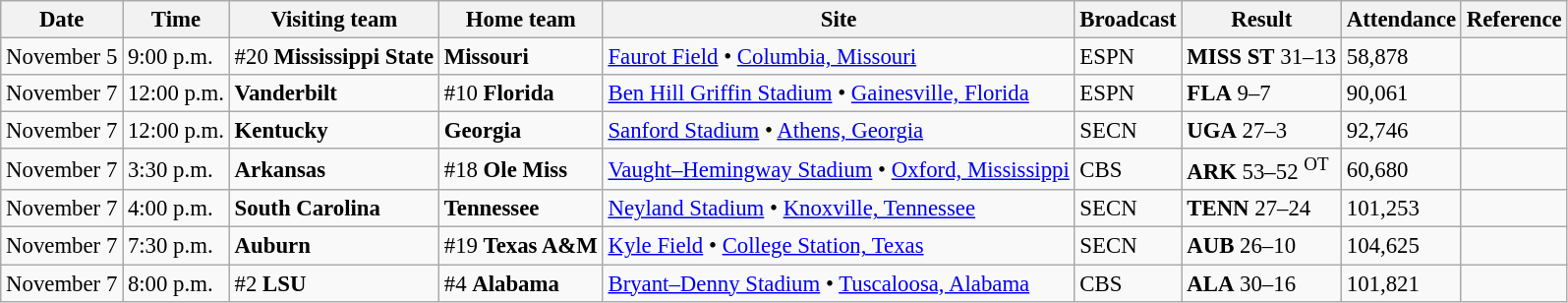<table class="wikitable" style="font-size:95%;">
<tr>
<th>Date</th>
<th>Time</th>
<th>Visiting team</th>
<th>Home team</th>
<th>Site</th>
<th>Broadcast</th>
<th>Result</th>
<th>Attendance</th>
<th class="unsortable">Reference</th>
</tr>
<tr bgcolor=>
<td>November 5</td>
<td>9:00 p.m.</td>
<td>#20 <strong>Mississippi State</strong></td>
<td><strong>Missouri</strong></td>
<td><a href='#'>Faurot Field</a> • <a href='#'>Columbia, Missouri</a></td>
<td>ESPN</td>
<td><strong>MISS ST</strong> 31–13</td>
<td>58,878</td>
<td></td>
</tr>
<tr bgcolor=>
<td>November 7</td>
<td>12:00 p.m.</td>
<td><strong>Vanderbilt</strong></td>
<td>#10 <strong>Florida</strong></td>
<td><a href='#'>Ben Hill Griffin Stadium</a> • <a href='#'>Gainesville, Florida</a></td>
<td>ESPN</td>
<td><strong>FLA</strong> 9–7</td>
<td>90,061</td>
<td></td>
</tr>
<tr bgcolor=>
<td>November 7</td>
<td>12:00 p.m.</td>
<td><strong>Kentucky</strong></td>
<td><strong>Georgia</strong></td>
<td><a href='#'>Sanford Stadium</a> • <a href='#'>Athens, Georgia</a></td>
<td>SECN</td>
<td><strong>UGA</strong> 27–3</td>
<td>92,746</td>
<td></td>
</tr>
<tr bgcolor=>
<td>November 7</td>
<td>3:30 p.m.</td>
<td><strong>Arkansas</strong></td>
<td>#18 <strong>Ole Miss</strong></td>
<td><a href='#'>Vaught–Hemingway Stadium</a> • <a href='#'>Oxford, Mississippi</a></td>
<td>CBS</td>
<td><strong>ARK</strong> 53–52 <sup>OT</sup></td>
<td>60,680</td>
<td></td>
</tr>
<tr bgcolor=>
<td>November 7</td>
<td>4:00 p.m.</td>
<td><strong>South Carolina</strong></td>
<td><strong>Tennessee</strong></td>
<td><a href='#'>Neyland Stadium</a> • <a href='#'>Knoxville, Tennessee</a></td>
<td>SECN</td>
<td><strong>TENN</strong> 27–24</td>
<td>101,253</td>
<td></td>
</tr>
<tr bgcolor=>
<td>November 7</td>
<td>7:30 p.m.</td>
<td><strong>Auburn</strong></td>
<td>#19 <strong>Texas A&M</strong></td>
<td><a href='#'>Kyle Field</a> • <a href='#'>College Station, Texas</a></td>
<td>SECN</td>
<td><strong>AUB</strong> 26–10</td>
<td>104,625</td>
<td></td>
</tr>
<tr bgcolor=>
<td>November 7</td>
<td>8:00 p.m.</td>
<td>#2 <strong>LSU</strong></td>
<td>#4 <strong>Alabama</strong></td>
<td><a href='#'>Bryant–Denny Stadium</a> • <a href='#'>Tuscaloosa, Alabama</a></td>
<td>CBS</td>
<td><strong>ALA</strong> 30–16</td>
<td>101,821</td>
<td></td>
</tr>
</table>
